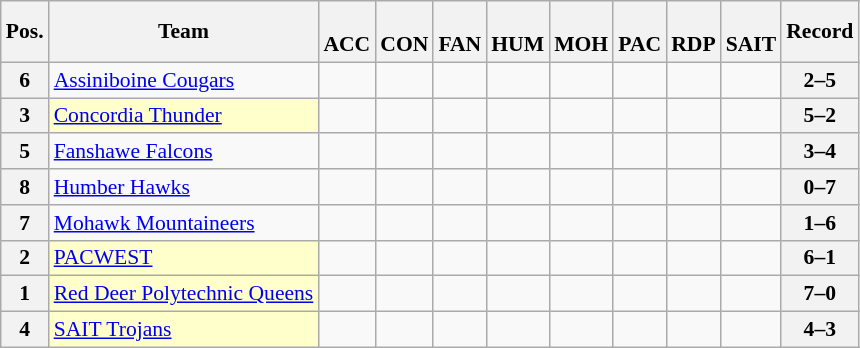<table class="wikitable sortable nowrap" style="text-align:center; font-size:0.9em;">
<tr>
<th>Pos.</th>
<th>Team</th>
<th><br>ACC</th>
<th><br>CON</th>
<th><br>FAN</th>
<th><br>HUM</th>
<th><br>MOH</th>
<th><br>PAC</th>
<th><br>RDP</th>
<th><br>SAIT</th>
<th>Record</th>
</tr>
<tr>
<th>6</th>
<td style="text-align:left;" data-sort-value="Assiniboine"> <a href='#'>Assiniboine Cougars</a></td>
<td></td>
<td></td>
<td></td>
<td></td>
<td></td>
<td></td>
<td></td>
<td></td>
<th>2–5</th>
</tr>
<tr>
<th>3</th>
<td style="text-align:left; background:#ffc;" data-sort-value="Concordia"> <a href='#'>Concordia Thunder</a></td>
<td></td>
<td></td>
<td></td>
<td></td>
<td></td>
<td></td>
<td></td>
<td></td>
<th>5–2</th>
</tr>
<tr>
<th>5</th>
<td style="text-align:left;" data-sort-value="Fanshawe"> <a href='#'>Fanshawe Falcons</a></td>
<td></td>
<td></td>
<td></td>
<td></td>
<td></td>
<td></td>
<td></td>
<td></td>
<th>3–4</th>
</tr>
<tr>
<th>8</th>
<td style="text-align:left;" data-sort-value="Humber"> <a href='#'>Humber Hawks</a></td>
<td></td>
<td></td>
<td></td>
<td></td>
<td></td>
<td></td>
<td></td>
<td></td>
<th>0–7</th>
</tr>
<tr>
<th>7</th>
<td style="text-align:left;" data-sort-value="Mohawk"> <a href='#'>Mohawk Mountaineers</a></td>
<td></td>
<td></td>
<td></td>
<td></td>
<td></td>
<td></td>
<td></td>
<td></td>
<th>1–6</th>
</tr>
<tr>
<th>2</th>
<td style="text-align:left; background:#ffc;" data-sort-value="Pacific"> <a href='#'>PACWEST</a></td>
<td></td>
<td></td>
<td></td>
<td></td>
<td></td>
<td></td>
<td></td>
<td></td>
<th>6–1</th>
</tr>
<tr>
<th>1</th>
<td style="text-align:left; background:#ffc;" data-sort-value="Red Deer"> <a href='#'>Red Deer Polytechnic Queens</a></td>
<td></td>
<td></td>
<td></td>
<td></td>
<td></td>
<td></td>
<td></td>
<td></td>
<th>7–0</th>
</tr>
<tr>
<th>4</th>
<td style="text-align:left; background:#ffc;" data-sort-value="Southern"> <a href='#'>SAIT Trojans</a></td>
<td></td>
<td></td>
<td></td>
<td></td>
<td></td>
<td></td>
<td></td>
<td></td>
<th>4–3</th>
</tr>
</table>
